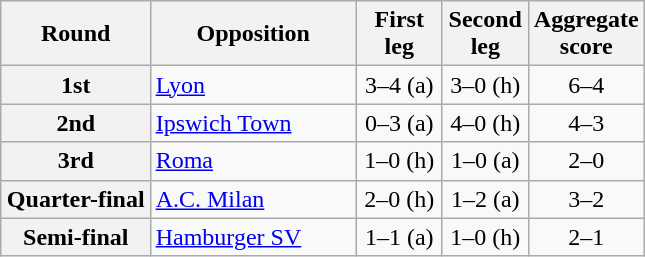<table class="wikitable plainrowheaders" style="text-align:center;margin-left:1em;float:right">
<tr>
<th scope=col>Round</th>
<th scope="col" style="width:130px;">Opposition</th>
<th scope="col" style="width:50px;">First leg</th>
<th scope="col" style="width:50px;">Second leg</th>
<th scope="col" style="width:50px;">Aggregate score</th>
</tr>
<tr>
<th scope=row style="text-align:center">1st</th>
<td align="left"> <a href='#'>Lyon</a></td>
<td>3–4 (a)</td>
<td>3–0 (h)</td>
<td>6–4</td>
</tr>
<tr>
<th scope=row style="text-align:center">2nd</th>
<td align="left"> <a href='#'>Ipswich Town</a></td>
<td>0–3 (a)</td>
<td>4–0 (h)</td>
<td>4–3</td>
</tr>
<tr>
<th scope=row style="text-align:center">3rd</th>
<td align="left"> <a href='#'>Roma</a></td>
<td>1–0 (h)</td>
<td>1–0 (a)</td>
<td>2–0</td>
</tr>
<tr>
<th scope=row style="text-align:center">Quarter-final</th>
<td align="left"> <a href='#'>A.C. Milan</a></td>
<td>2–0 (h)</td>
<td>1–2 (a)</td>
<td>3–2</td>
</tr>
<tr>
<th scope=row style="text-align:center">Semi-final</th>
<td align="left"> <a href='#'>Hamburger SV</a></td>
<td>1–1 (a)</td>
<td>1–0 (h)</td>
<td>2–1</td>
</tr>
</table>
